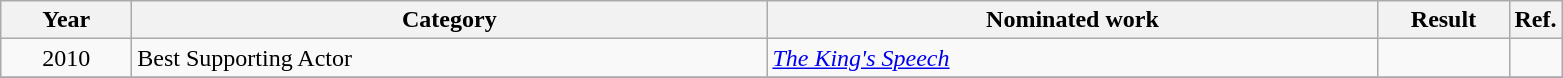<table class=wikitable>
<tr>
<th scope="col" style="width:5em;">Year</th>
<th scope="col" style="width:26em;">Category</th>
<th scope="col" style="width:25em;">Nominated work</th>
<th scope="col" style="width:5em;">Result</th>
<th>Ref.</th>
</tr>
<tr>
<td style="text-align:center;">2010</td>
<td>Best Supporting Actor</td>
<td><em><a href='#'>The King's Speech</a></em></td>
<td></td>
<td></td>
</tr>
<tr>
</tr>
</table>
